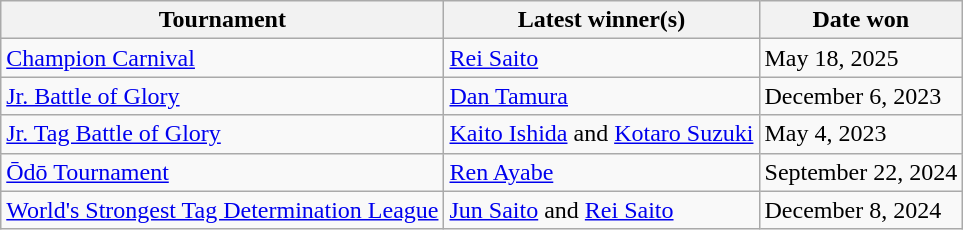<table class="wikitable">
<tr>
<th>Tournament</th>
<th>Latest winner(s)</th>
<th>Date won</th>
</tr>
<tr>
<td><a href='#'>Champion Carnival</a></td>
<td><a href='#'>Rei Saito</a></td>
<td>May 18, 2025</td>
</tr>
<tr>
<td><a href='#'>Jr. Battle of Glory</a></td>
<td><a href='#'>Dan Tamura</a></td>
<td>December 6, 2023</td>
</tr>
<tr>
<td><a href='#'>Jr. Tag Battle of Glory</a></td>
<td><a href='#'>Kaito Ishida</a> and <a href='#'>Kotaro Suzuki</a></td>
<td>May 4, 2023</td>
</tr>
<tr>
<td><a href='#'>Ōdō Tournament</a></td>
<td><a href='#'>Ren Ayabe</a></td>
<td>September 22, 2024</td>
</tr>
<tr>
<td><a href='#'>World's Strongest Tag Determination League</a></td>
<td><a href='#'>Jun Saito</a> and <a href='#'>Rei Saito</a></td>
<td>December 8, 2024</td>
</tr>
</table>
